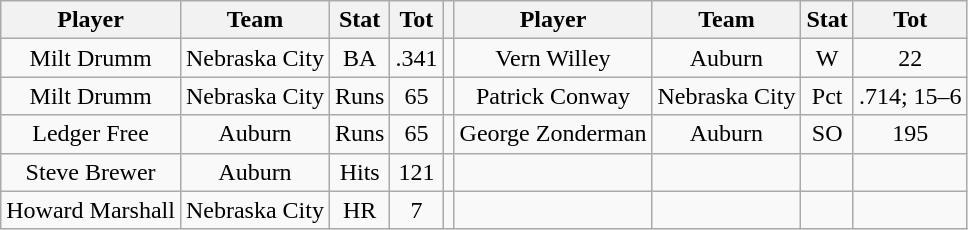<table class="wikitable">
<tr>
<th>Player</th>
<th>Team</th>
<th>Stat</th>
<th>Tot</th>
<th></th>
<th>Player</th>
<th>Team</th>
<th>Stat</th>
<th>Tot</th>
</tr>
<tr align=center>
<td>Milt Drumm</td>
<td>Nebraska City</td>
<td>BA</td>
<td>.341</td>
<td></td>
<td>Vern Willey</td>
<td>Auburn</td>
<td>W</td>
<td>22</td>
</tr>
<tr align=center>
<td>Milt Drumm</td>
<td>Nebraska City</td>
<td>Runs</td>
<td>65</td>
<td></td>
<td>Patrick Conway</td>
<td>Nebraska City</td>
<td>Pct</td>
<td>.714; 15–6</td>
</tr>
<tr align=center>
<td>Ledger Free</td>
<td>Auburn</td>
<td>Runs</td>
<td>65</td>
<td></td>
<td>George Zonderman</td>
<td>Auburn</td>
<td>SO</td>
<td>195</td>
</tr>
<tr align=center>
<td>Steve Brewer</td>
<td>Auburn</td>
<td>Hits</td>
<td>121</td>
<td></td>
<td></td>
<td></td>
<td></td>
<td></td>
</tr>
<tr align=center>
<td>Howard Marshall</td>
<td>Nebraska City</td>
<td>HR</td>
<td>7</td>
<td></td>
<td></td>
<td></td>
<td></td>
<td></td>
</tr>
</table>
